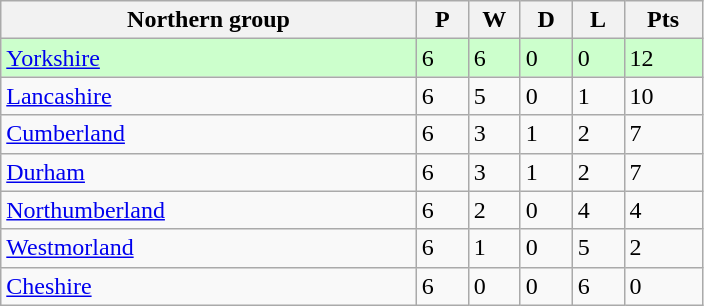<table class="wikitable">
<tr>
<th width="40%">Northern group</th>
<th width="5%">P</th>
<th width="5%">W</th>
<th width="5%">D</th>
<th width="5%">L</th>
<th width="7.5%">Pts</th>
</tr>
<tr bgcolor="#CCFFCC">
<td><a href='#'>Yorkshire</a></td>
<td>6</td>
<td>6</td>
<td>0</td>
<td>0</td>
<td>12</td>
</tr>
<tr>
<td><a href='#'>Lancashire</a></td>
<td>6</td>
<td>5</td>
<td>0</td>
<td>1</td>
<td>10</td>
</tr>
<tr>
<td><a href='#'>Cumberland</a></td>
<td>6</td>
<td>3</td>
<td>1</td>
<td>2</td>
<td>7</td>
</tr>
<tr>
<td><a href='#'>Durham</a></td>
<td>6</td>
<td>3</td>
<td>1</td>
<td>2</td>
<td>7</td>
</tr>
<tr>
<td><a href='#'>Northumberland</a></td>
<td>6</td>
<td>2</td>
<td>0</td>
<td>4</td>
<td>4</td>
</tr>
<tr>
<td><a href='#'>Westmorland</a></td>
<td>6</td>
<td>1</td>
<td>0</td>
<td>5</td>
<td>2</td>
</tr>
<tr>
<td><a href='#'>Cheshire</a></td>
<td>6</td>
<td>0</td>
<td>0</td>
<td>6</td>
<td>0</td>
</tr>
</table>
